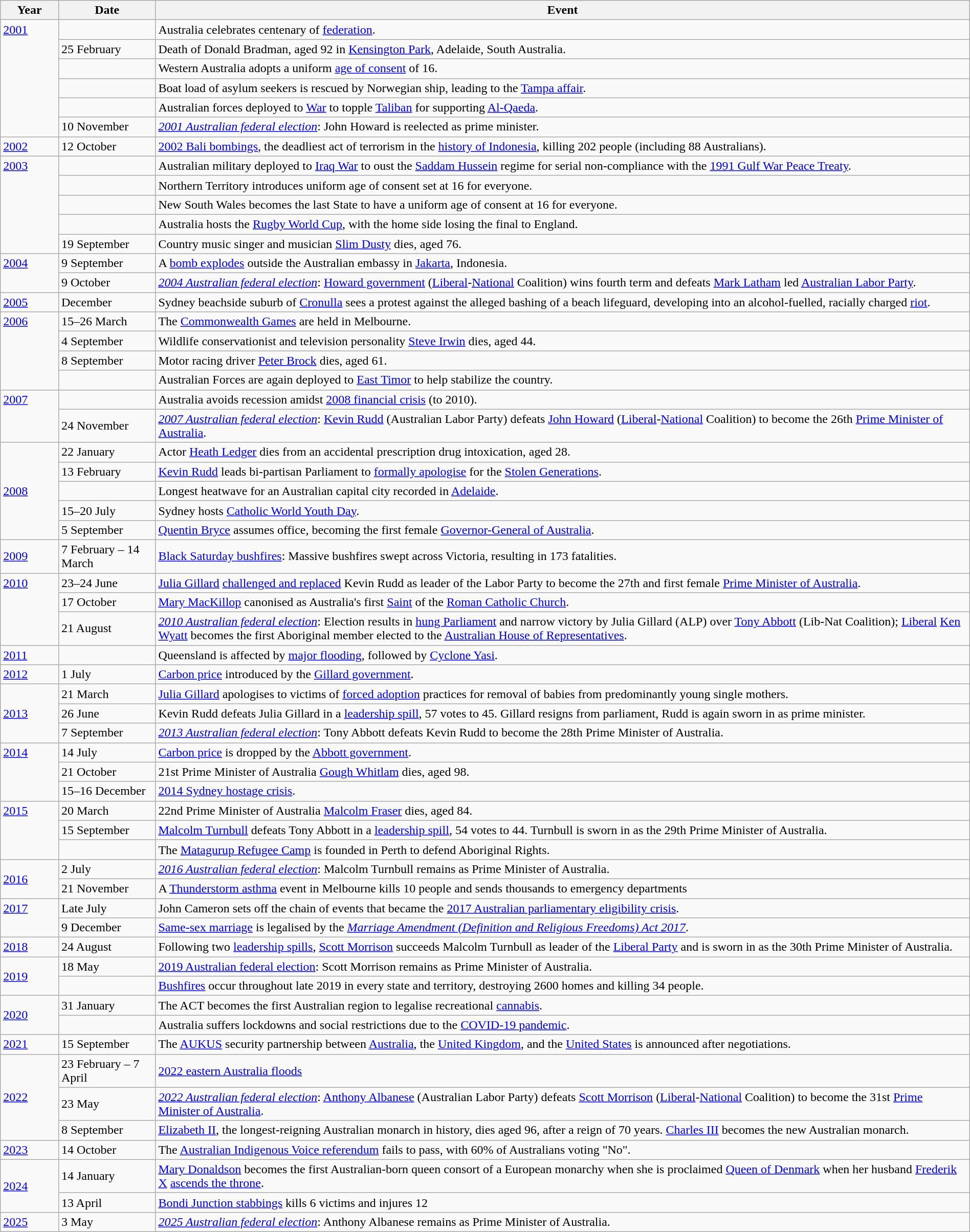<table class="wikitable" style="width:100%;">
<tr>
<th style="width:6%">Year</th>
<th style="width:10%">Date</th>
<th>Event</th>
</tr>
<tr>
<td rowspan="6" style="vertical-align:top;"><a href='#'>2001</a></td>
<td></td>
<td>Australia celebrates centenary of <a href='#'>federation</a>.</td>
</tr>
<tr>
<td>25 February</td>
<td>Death of Donald Bradman, aged 92 in <a href='#'>Kensington Park</a>, Adelaide, South Australia.</td>
</tr>
<tr>
<td></td>
<td>Western Australia adopts a uniform <a href='#'>age of consent</a> of 16.</td>
</tr>
<tr>
<td></td>
<td>Boat load of asylum seekers is rescued by Norwegian ship, leading to the <a href='#'>Tampa affair</a>.</td>
</tr>
<tr>
<td></td>
<td>Australian forces deployed to <a href='#'>War</a> to topple <a href='#'>Taliban</a> for supporting <a href='#'>Al-Qaeda</a>.</td>
</tr>
<tr>
<td>10 November</td>
<td><em><a href='#'>2001 Australian federal election</a></em>: John Howard is reelected as prime minister.</td>
</tr>
<tr>
<td><a href='#'>2002</a></td>
<td>12 October</td>
<td><a href='#'>2002 Bali bombings</a>, the deadliest act of terrorism in the <a href='#'>history of Indonesia</a>, killing 202 people (including 88 Australians).</td>
</tr>
<tr>
<td rowspan="5" style="vertical-align:top;"><a href='#'>2003</a></td>
<td></td>
<td>Australian military deployed to <a href='#'>Iraq War</a> to oust the <a href='#'>Saddam Hussein</a> regime for serial non-compliance with the <a href='#'>1991 Gulf War Peace Treaty</a>.</td>
</tr>
<tr>
<td></td>
<td>Northern Territory introduces uniform age of consent set at 16 for everyone.</td>
</tr>
<tr>
<td></td>
<td>New South Wales becomes the last State to have a uniform age of consent at 16 for everyone.</td>
</tr>
<tr>
<td></td>
<td>Australia hosts the <a href='#'>Rugby World Cup</a>, with the home side losing the final to England.</td>
</tr>
<tr>
<td>19 September</td>
<td>Country music singer and musician <a href='#'>Slim Dusty</a> dies, aged 76.</td>
</tr>
<tr>
<td rowspan="2" style="vertical-align:top;"><a href='#'>2004</a></td>
<td>9 September</td>
<td>A <a href='#'>bomb explodes</a> outside the Australian embassy in <a href='#'>Jakarta</a>, Indonesia.</td>
</tr>
<tr>
<td>9 October</td>
<td><em><a href='#'>2004 Australian federal election</a></em>: <a href='#'>Howard government</a> (<a href='#'>Liberal</a>-<a href='#'>National</a> Coalition) wins fourth term and defeats <a href='#'>Mark Latham</a> led <a href='#'>Australian Labor Party</a>.</td>
</tr>
<tr>
<td><a href='#'>2005</a></td>
<td>December</td>
<td>Sydney beachside suburb of <a href='#'>Cronulla</a> sees a protest against the alleged bashing of a beach lifeguard, developing into an alcohol-fuelled, racially charged <a href='#'>riot</a>.</td>
</tr>
<tr>
<td rowspan="4" style="vertical-align:top;"><a href='#'>2006</a></td>
<td>15–26 March</td>
<td>The <a href='#'>Commonwealth Games</a> are held in Melbourne.</td>
</tr>
<tr>
<td>4 September</td>
<td>Wildlife conservationist and television personality <a href='#'>Steve Irwin</a> dies, aged 44.</td>
</tr>
<tr>
<td>8 September</td>
<td>Motor racing driver <a href='#'>Peter Brock</a> dies, aged 61.</td>
</tr>
<tr>
<td></td>
<td>Australian Forces are again deployed to <a href='#'>East Timor</a> to help stabilize the country.</td>
</tr>
<tr>
<td rowspan="2" style="vertical-align:top;"><a href='#'>2007</a></td>
<td></td>
<td>Australia avoids recession amidst <a href='#'>2008 financial crisis</a> (to 2010).</td>
</tr>
<tr>
<td>24 November</td>
<td><em><a href='#'>2007 Australian federal election</a></em>: <a href='#'>Kevin Rudd</a> (Australian Labor Party) defeats <a href='#'>John Howard</a> (<a href='#'>Liberal</a>-<a href='#'>National</a> Coalition) to become the 26th <a href='#'>Prime Minister of Australia</a>.</td>
</tr>
<tr>
<td rowspan="5"><a href='#'>2008</a></td>
<td>22 January</td>
<td>Actor <a href='#'>Heath Ledger</a> dies from an accidental prescription drug intoxication, aged 28.</td>
</tr>
<tr>
<td>13 February</td>
<td><a href='#'>Kevin Rudd</a> leads bi-partisan Parliament to <a href='#'>formally apologise</a> for the <a href='#'>Stolen Generations</a>.</td>
</tr>
<tr>
<td></td>
<td>Longest heatwave for an Australian capital city recorded in <a href='#'>Adelaide</a>.</td>
</tr>
<tr>
<td>15–20 July</td>
<td>Sydney hosts <a href='#'>Catholic World Youth Day</a>.</td>
</tr>
<tr>
<td>5 September</td>
<td><a href='#'>Quentin Bryce</a> assumes office, becoming the first female <a href='#'>Governor-General of Australia</a>.</td>
</tr>
<tr>
<td><a href='#'>2009</a></td>
<td>7 February – 14 March</td>
<td><a href='#'>Black Saturday bushfires</a>: Massive bushfires swept across Victoria, resulting in 173 fatalities.</td>
</tr>
<tr>
<td rowspan="3" style="vertical-align:top;"><a href='#'>2010</a></td>
<td>23–24 June</td>
<td><a href='#'>Julia Gillard</a> <a href='#'>challenged and replaced</a> Kevin Rudd as leader of the Labor Party to become the 27th and first female <a href='#'>Prime Minister of Australia</a>.</td>
</tr>
<tr>
<td>17 October</td>
<td><a href='#'>Mary MacKillop</a> canonised as Australia's first <a href='#'>Saint</a> of the <a href='#'>Roman Catholic Church</a>.</td>
</tr>
<tr>
<td>21 August</td>
<td><em><a href='#'>2010 Australian federal election</a></em>: Election results in <a href='#'>hung Parliament</a> and narrow victory by Julia Gillard (ALP) over <a href='#'>Tony Abbott</a> (Lib-Nat Coalition); <a href='#'>Liberal</a> <a href='#'>Ken Wyatt</a> becomes the first Aboriginal member elected to the <a href='#'>Australian House of Representatives</a>.</td>
</tr>
<tr>
<td><a href='#'>2011</a></td>
<td></td>
<td>Queensland is affected by <a href='#'>major flooding</a>, followed by <a href='#'>Cyclone Yasi</a>.</td>
</tr>
<tr>
<td><a href='#'>2012</a></td>
<td>1 July</td>
<td><a href='#'>Carbon price</a> introduced by the <a href='#'>Gillard government</a>.</td>
</tr>
<tr>
<td rowspan="3"><a href='#'>2013</a></td>
<td>21 March</td>
<td><a href='#'>Julia Gillard</a> apologises to victims of <a href='#'>forced adoption</a> practices for removal of babies from predominantly young single mothers.</td>
</tr>
<tr>
<td>26 June</td>
<td>Kevin Rudd defeats Julia Gillard in a <a href='#'>leadership spill</a>, 57 votes to 45. Gillard resigns from parliament, Rudd is again sworn in as prime minister.</td>
</tr>
<tr>
<td>7 September</td>
<td><em><a href='#'>2013 Australian federal election</a></em>: Tony Abbott defeats Kevin Rudd to become the 28th Prime Minister of Australia.</td>
</tr>
<tr>
<td rowspan="3" style="vertical-align:top;"><a href='#'>2014</a></td>
<td>14 July</td>
<td><a href='#'>Carbon price</a> is dropped by the <a href='#'>Abbott government</a>.</td>
</tr>
<tr>
<td>21 October</td>
<td>21st Prime Minister of Australia <a href='#'>Gough Whitlam</a> dies, aged 98.</td>
</tr>
<tr>
<td>15–16 December</td>
<td><a href='#'>2014 Sydney hostage crisis</a>.</td>
</tr>
<tr>
<td rowspan="3" style="vertical-align:top;"><a href='#'>2015</a></td>
<td>20 March</td>
<td>22nd Prime Minister of Australia <a href='#'>Malcolm Fraser</a> dies, aged 84.</td>
</tr>
<tr>
<td>15 September</td>
<td><a href='#'>Malcolm Turnbull</a> defeats Tony Abbott in a <a href='#'>leadership spill</a>, 54 votes to 44. Turnbull is sworn in as the 29th Prime Minister of Australia.</td>
</tr>
<tr>
<td></td>
<td>The <a href='#'>Matagurup Refugee Camp</a> is founded in Perth to defend Aboriginal Rights.</td>
</tr>
<tr>
<td rowspan="2"><a href='#'>2016</a></td>
<td>2 July</td>
<td><em><a href='#'>2016 Australian federal election</a></em>: Malcolm Turnbull remains as Prime Minister of Australia.</td>
</tr>
<tr>
<td>21 November</td>
<td>A <a href='#'>Thunderstorm asthma</a> event in Melbourne kills 10 people and sends thousands to emergency departments</td>
</tr>
<tr>
<td rowspan="2" style="vertical-align:top;"><a href='#'>2017</a></td>
<td>Late July</td>
<td>John Cameron sets off the chain of events that became the <a href='#'>2017 Australian parliamentary eligibility crisis</a>.</td>
</tr>
<tr>
<td>9 December</td>
<td><a href='#'>Same-sex marriage</a> is legalised by the <em><a href='#'>Marriage Amendment (Definition and Religious Freedoms) Act 2017</a></em>.</td>
</tr>
<tr>
<td><a href='#'>2018</a></td>
<td>24 August</td>
<td>Following two <a href='#'>leadership spills</a>, <a href='#'>Scott Morrison</a> succeeds Malcolm Turnbull as leader of the <a href='#'>Liberal Party</a> and is sworn in as the 30th Prime Minister of Australia.</td>
</tr>
<tr>
<td rowspan="2"><a href='#'>2019</a></td>
<td>18 May</td>
<td><a href='#'>2019 Australian federal election</a>: Scott Morrison remains as Prime Minister of Australia.</td>
</tr>
<tr>
<td></td>
<td><a href='#'>Bushfires</a> occur throughout late 2019 in every state and territory, destroying 2600 homes and killing 34 people.</td>
</tr>
<tr>
<td rowspan="2"><a href='#'>2020</a></td>
<td>31 January</td>
<td>The ACT becomes the first Australian region to legalise recreational <a href='#'>cannabis</a>.</td>
</tr>
<tr>
<td></td>
<td>Australia suffers lockdowns and social restrictions due to the <a href='#'>COVID-19 pandemic</a>.</td>
</tr>
<tr>
<td><a href='#'>2021</a></td>
<td>15 September</td>
<td>The <a href='#'>AUKUS</a> security partnership between <a href='#'>Australia</a>, the <a href='#'>United Kingdom</a>, and the <a href='#'>United States</a> is announced after negotiations.</td>
</tr>
<tr>
<td rowspan="3"><a href='#'>2022</a></td>
<td>23 February – 7 April</td>
<td><a href='#'>2022 eastern Australia floods</a></td>
</tr>
<tr>
<td>23 May</td>
<td><em><a href='#'>2022 Australian federal election</a></em>: <a href='#'>Anthony Albanese</a> (Australian Labor Party) defeats <a href='#'>Scott Morrison</a> (<a href='#'>Liberal</a>-<a href='#'>National</a> Coalition) to become the 31st <a href='#'>Prime Minister of Australia</a>.</td>
</tr>
<tr>
<td>8 September</td>
<td><a href='#'>Elizabeth II</a>, the longest-reigning Australian monarch in history, dies aged 96, after a reign of 70 years. <a href='#'>Charles III</a> becomes the new Australian monarch.</td>
</tr>
<tr>
<td><a href='#'>2023</a></td>
<td>14 October</td>
<td>The <a href='#'>Australian Indigenous Voice referendum</a> fails to pass, with 60% of Australians voting "No".</td>
</tr>
<tr>
<td rowspan="2"><a href='#'>2024</a></td>
<td>14 January</td>
<td><a href='#'>Mary Donaldson</a> becomes the first Australian-born queen consort of a European monarchy when she is proclaimed <a href='#'>Queen of Denmark</a> when her husband <a href='#'>Frederik X</a> <a href='#'>ascends the throne</a>.</td>
</tr>
<tr>
<td>13 April</td>
<td><a href='#'>Bondi Junction stabbings</a> kills 6 victims and injures 12</td>
</tr>
<tr>
<td><a href='#'>2025</a></td>
<td>3 May</td>
<td><em><a href='#'>2025 Australian federal election</a></em>: Anthony Albanese remains as Prime Minister of Australia.</td>
</tr>
</table>
